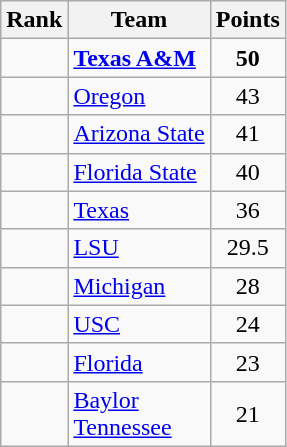<table class="wikitable sortable" style="text-align:center">
<tr>
<th>Rank</th>
<th>Team</th>
<th>Points</th>
</tr>
<tr>
<td></td>
<td align="left"><strong><a href='#'>Texas A&M</a></strong></td>
<td><strong>50</strong></td>
</tr>
<tr>
<td></td>
<td align="left"><a href='#'>Oregon</a></td>
<td>43</td>
</tr>
<tr>
<td></td>
<td align="left"><a href='#'>Arizona State</a></td>
<td>41</td>
</tr>
<tr>
<td></td>
<td align="left"><a href='#'>Florida State</a></td>
<td>40</td>
</tr>
<tr>
<td></td>
<td align="left"><a href='#'>Texas</a></td>
<td>36</td>
</tr>
<tr>
<td></td>
<td align="left"><a href='#'>LSU</a></td>
<td>29.5</td>
</tr>
<tr>
<td></td>
<td align="left"><a href='#'>Michigan</a></td>
<td>28</td>
</tr>
<tr>
<td></td>
<td align="left"><a href='#'>USC</a></td>
<td>24</td>
</tr>
<tr>
<td></td>
<td align="left"><a href='#'>Florida</a></td>
<td>23</td>
</tr>
<tr>
<td></td>
<td align="left"><a href='#'>Baylor</a><br><a href='#'>Tennessee</a></td>
<td>21</td>
</tr>
</table>
